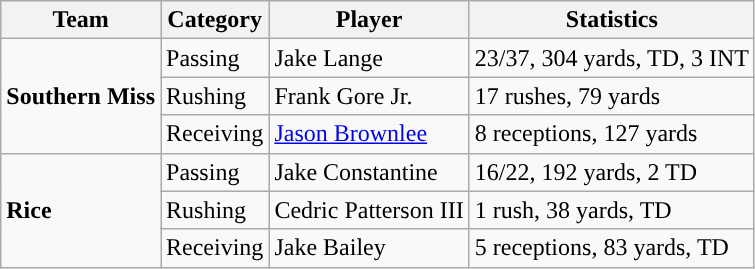<table class="wikitable" style="float: left;">
<tr>
<th>Team</th>
<th>Category</th>
<th>Player</th>
<th>Statistics</th>
</tr>
<tr>
<td rowspan=3><strong>Southern Miss</strong></td>
<td>Passing</td>
<td>Jake Lange</td>
<td>23/37, 304 yards, TD, 3 INT</td>
</tr>
<tr>
<td>Rushing</td>
<td>Frank Gore Jr.</td>
<td>17 rushes, 79 yards</td>
</tr>
<tr>
<td>Receiving</td>
<td><a href='#'>Jason Brownlee</a></td>
<td>8 receptions, 127 yards</td>
</tr>
<tr>
<td rowspan=3><strong>Rice</strong></td>
<td>Passing</td>
<td>Jake Constantine</td>
<td>16/22, 192 yards, 2 TD</td>
</tr>
<tr>
<td>Rushing</td>
<td>Cedric Patterson III</td>
<td>1 rush, 38 yards, TD</td>
</tr>
<tr>
<td>Receiving</td>
<td>Jake Bailey</td>
<td>5 receptions, 83 yards, TD</td>
</tr>
</table>
